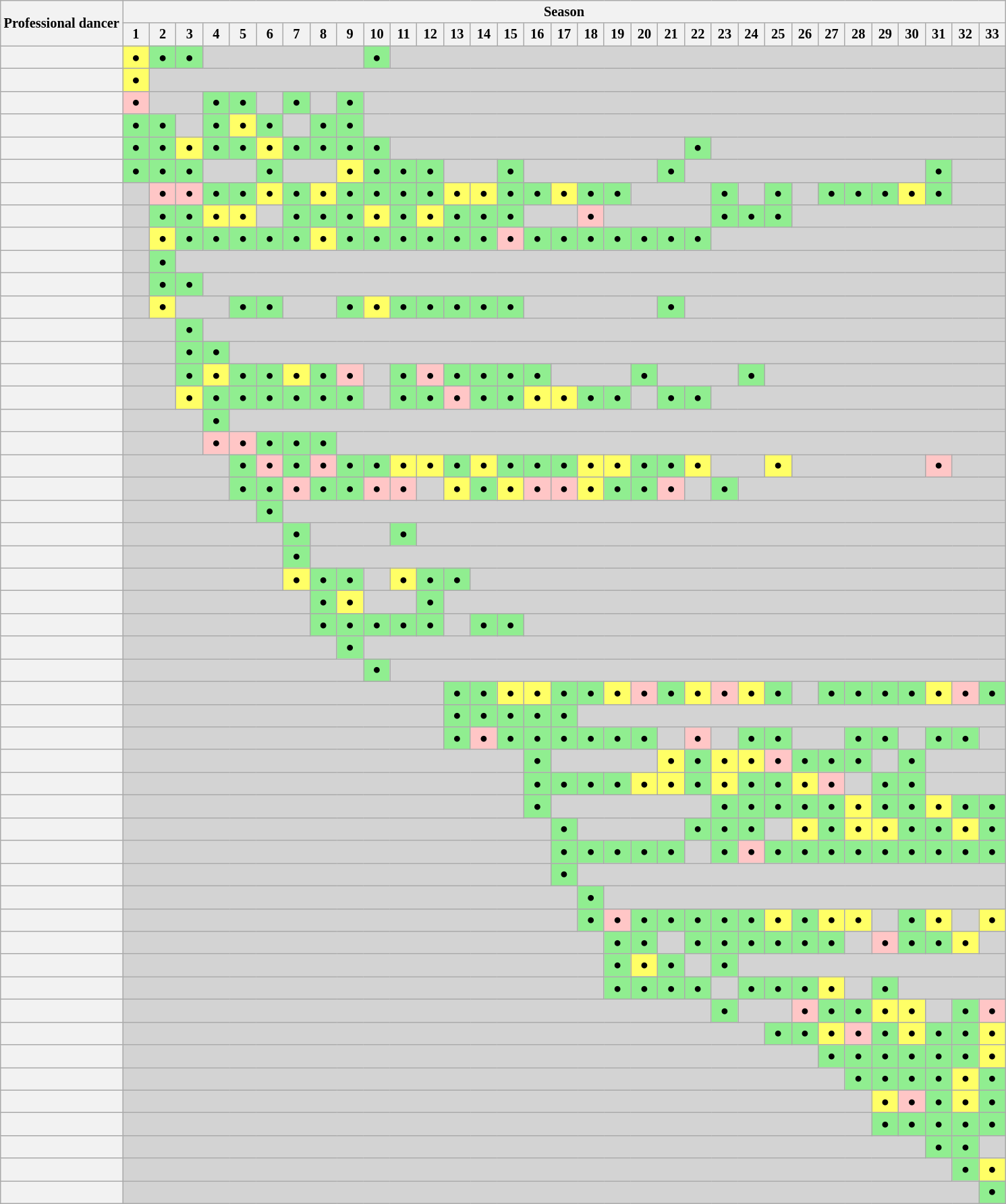<table class="wikitable sortable" style="text-align:center; font-size:85%">
<tr>
<th scope="col" rowspan="2">Professional dancer</th>
<th colspan="230" scope="col">Season</th>
</tr>
<tr>
<th class="unsortable" width="20px">1</th>
<th class="unsortable" width="20px">2</th>
<th class="unsortable" width="20px">3</th>
<th class="unsortable" width="20px">4</th>
<th class="unsortable" width="20px">5</th>
<th class="unsortable" width="20px">6</th>
<th class="unsortable" width="20px">7</th>
<th class="unsortable" width="20px">8</th>
<th class="unsortable" width="20px">9</th>
<th class="unsortable" width="20px">10</th>
<th class="unsortable" width="20px">11</th>
<th class="unsortable" width="20px">12</th>
<th class="unsortable" width="20px">13</th>
<th class="unsortable" width="20px">14</th>
<th class="unsortable" width="20px">15</th>
<th class="unsortable" width="20px">16</th>
<th class="unsortable" width="20px">17</th>
<th class="unsortable" width="20px">18</th>
<th class="unsortable" width="20px">19</th>
<th class="unsortable" width="20px">20</th>
<th class="unsortable" width="20px">21</th>
<th class="unsortable" width="20px">22</th>
<th class="unsortable" width="20px">23</th>
<th class="unsortable" width="20px">24</th>
<th class="unsortable" width="20px">25</th>
<th class="unsortable" width="20px">26</th>
<th class="unsortable" width="20px">27</th>
<th class="unsortable" width="20px">28</th>
<th class="unsortable" width="20px">29</th>
<th class="unsortable" width="20px">30</th>
<th class="unsortable" width="20px">31</th>
<th class="unsortable" width="20px">32</th>
<th class="unsortable" width="20px">33</th>
</tr>
<tr>
<th scope="row" style="text-align:left"></th>
<td bgcolor="FFFF66">●</td>
<td bgcolor="lightgreen">●</td>
<td bgcolor="lightgreen">●</td>
<td colspan="6" bgcolor="lightgrey"></td>
<td bgcolor="lightgreen">●</td>
<td colspan="23" bgcolor="lightgrey"></td>
</tr>
<tr>
<th scope="row" style="text-align:left"></th>
<td bgcolor="FFFF66">●</td>
<td colspan="32" bgcolor="lightgrey"></td>
</tr>
<tr>
<th scope="row" style="text-align:left"></th>
<td bgcolor="ffc6c6">●</td>
<td colspan="2" bgcolor="lightgrey"></td>
<td bgcolor="lightgreen">●</td>
<td bgcolor="lightgreen">●</td>
<td colspan="1" bgcolor="lightgrey"></td>
<td bgcolor="lightgreen">●</td>
<td colspan="1" bgcolor="lightgrey"></td>
<td bgcolor="lightgreen">●</td>
<td colspan="24" bgcolor="lightgrey"></td>
</tr>
<tr>
<th scope="row" style="text-align:left"></th>
<td bgcolor="lightgreen">●</td>
<td bgcolor="lightgreen">●</td>
<td colspan="1" bgcolor="lightgrey"></td>
<td bgcolor="lightgreen">●</td>
<td bgcolor="FFFF66">●</td>
<td bgcolor="lightgreen">●</td>
<td colspan="1" bgcolor="lightgrey"></td>
<td bgcolor="lightgreen">●</td>
<td bgcolor="lightgreen">●</td>
<td colspan="24" bgcolor="lightgrey"></td>
</tr>
<tr>
<th scope="row" style="text-align:left"></th>
<td bgcolor="lightgreen">●</td>
<td bgcolor="lightgreen">●</td>
<td bgcolor="FFFF66">●</td>
<td bgcolor="lightgreen">●</td>
<td bgcolor="lightgreen">●</td>
<td bgcolor="FFFF66">●</td>
<td bgcolor="lightgreen">●</td>
<td bgcolor="lightgreen">●</td>
<td bgcolor="lightgreen">●</td>
<td bgcolor="lightgreen">●</td>
<td colspan="11" bgcolor="lightgrey"></td>
<td bgcolor="lightgreen">●</td>
<td colspan="11" bgcolor="lightgrey"></td>
</tr>
<tr>
<th scope="row" style="text-align:left"></th>
<td bgcolor="lightgreen">●</td>
<td bgcolor="lightgreen">●</td>
<td bgcolor="lightgreen">●</td>
<td colspan="2" bgcolor="lightgrey"></td>
<td bgcolor="lightgreen">●</td>
<td colspan="2" bgcolor="lightgrey"></td>
<td bgcolor="FFFF66">●</td>
<td bgcolor="lightgreen">●</td>
<td bgcolor="lightgreen">●</td>
<td bgcolor="lightgreen">●</td>
<td colspan="2" bgcolor="lightgrey"></td>
<td bgcolor="lightgreen">●</td>
<td colspan="5" bgcolor="lightgrey"></td>
<td bgcolor="lightgreen">●</td>
<td colspan="9" bgcolor="lightgrey"></td>
<td bgcolor="lightgreen">●</td>
<td colspan="2" bgcolor="lightgrey"></td>
</tr>
<tr>
<th scope="row" style="text-align:left"></th>
<td colspan="1" bgcolor="lightgrey"></td>
<td bgcolor="ffc6c6">●</td>
<td bgcolor="ffc6c6">●</td>
<td bgcolor="lightgreen">●</td>
<td bgcolor="lightgreen">●</td>
<td bgcolor="FFFF66">●</td>
<td bgcolor="lightgreen">●</td>
<td bgcolor="FFFF66">●</td>
<td bgcolor="lightgreen">●</td>
<td bgcolor="lightgreen">●</td>
<td bgcolor="lightgreen">●</td>
<td bgcolor="lightgreen">●</td>
<td bgcolor="FFFF66">●</td>
<td bgcolor="FFFF66">●</td>
<td bgcolor="lightgreen">●</td>
<td bgcolor="lightgreen">●</td>
<td bgcolor="FFFF66">●</td>
<td bgcolor="lightgreen">●</td>
<td bgcolor="lightgreen">●</td>
<td colspan="3" bgcolor="lightgrey"></td>
<td bgcolor="lightgreen">●</td>
<td colspan="1" bgcolor="lightgrey"></td>
<td bgcolor="lightgreen">●</td>
<td colspan="1" bgcolor="lightgrey"></td>
<td bgcolor="lightgreen">●</td>
<td bgcolor="lightgreen">●</td>
<td bgcolor="lightgreen">●</td>
<td bgcolor="FFFF66">●</td>
<td bgcolor="lightgreen">●</td>
<td colspan="2" bgcolor="lightgrey"></td>
</tr>
<tr>
<th scope="row" style="text-align:left"></th>
<td colspan="1" bgcolor="lightgrey"></td>
<td bgcolor="lightgreen">●</td>
<td bgcolor="lightgreen">●</td>
<td bgcolor="FFFF66">●</td>
<td bgcolor="FFFF66">●</td>
<td colspan="1" bgcolor="lightgrey"></td>
<td bgcolor="lightgreen">●</td>
<td bgcolor="lightgreen">●</td>
<td bgcolor="lightgreen">●</td>
<td bgcolor="FFFF66">●</td>
<td bgcolor="lightgreen">●</td>
<td bgcolor="FFFF66">●</td>
<td bgcolor="lightgreen">●</td>
<td bgcolor="lightgreen">●</td>
<td bgcolor="lightgreen">●</td>
<td colspan="2" bgcolor="lightgrey"></td>
<td bgcolor="ffc6c6">●</td>
<td colspan="4" bgcolor="lightgrey"></td>
<td bgcolor="lightgreen">●</td>
<td bgcolor="lightgreen">●</td>
<td bgcolor="lightgreen">●</td>
<td colspan="8" bgcolor="lightgrey"></td>
</tr>
<tr>
<th scope="row" style="text-align:left"></th>
<td colspan="1" bgcolor="lightgrey"></td>
<td bgcolor="FFFF66">●</td>
<td bgcolor="lightgreen">●</td>
<td bgcolor="lightgreen">●</td>
<td bgcolor="lightgreen">●</td>
<td bgcolor="lightgreen">●</td>
<td bgcolor="lightgreen">●</td>
<td bgcolor="FFFF66">●</td>
<td bgcolor="lightgreen">●</td>
<td bgcolor="lightgreen">●</td>
<td bgcolor="lightgreen">●</td>
<td bgcolor="lightgreen">●</td>
<td bgcolor="lightgreen">●</td>
<td bgcolor="lightgreen">●</td>
<td bgcolor="ffc6c6">●</td>
<td bgcolor="lightgreen">●</td>
<td bgcolor="lightgreen">●</td>
<td bgcolor="lightgreen">●</td>
<td bgcolor="lightgreen">●</td>
<td bgcolor="lightgreen">●</td>
<td bgcolor="lightgreen">●</td>
<td bgcolor="lightgreen">●</td>
<td colspan="11" bgcolor="lightgrey"></td>
</tr>
<tr>
<th scope="row" style="text-align:left"></th>
<td colspan="1" bgcolor="lightgrey"></td>
<td bgcolor="lightgreen">●</td>
<td colspan="31" bgcolor="lightgrey"></td>
</tr>
<tr>
<th scope="row" style="text-align:left"></th>
<td colspan="1" bgcolor="lightgrey"></td>
<td bgcolor="lightgreen">●</td>
<td bgcolor="lightgreen">●</td>
<td colspan="30" bgcolor="lightgrey"></td>
</tr>
<tr>
<th scope="row" style="text-align:left"></th>
<td colspan="1" bgcolor="lightgrey"></td>
<td bgcolor="FFFF66">●</td>
<td colspan="2" bgcolor="lightgrey"></td>
<td bgcolor="lightgreen">●</td>
<td bgcolor="lightgreen">●</td>
<td colspan="2" bgcolor="lightgrey"></td>
<td bgcolor="lightgreen">●</td>
<td bgcolor="FFFF66">●</td>
<td bgcolor="lightgreen">●</td>
<td bgcolor="lightgreen">●</td>
<td bgcolor="lightgreen">●</td>
<td bgcolor="lightgreen">●</td>
<td bgcolor="lightgreen">●</td>
<td colspan="5" bgcolor="lightgrey"></td>
<td bgcolor="lightgreen">●</td>
<td colspan="12" bgcolor="lightgrey"></td>
</tr>
<tr>
<th scope="row" style="text-align:left"></th>
<td colspan="2" bgcolor="lightgrey"></td>
<td bgcolor="lightgreen">●</td>
<td colspan="30" bgcolor="lightgrey"></td>
</tr>
<tr>
<th scope="row" style="text-align:left"></th>
<td colspan="2" bgcolor="lightgrey"></td>
<td bgcolor="lightgreen">●</td>
<td bgcolor="lightgreen">●</td>
<td colspan="29" bgcolor="lightgrey"></td>
</tr>
<tr>
<th scope="row" style="text-align:left"></th>
<td colspan="2" bgcolor="lightgrey"></td>
<td bgcolor="lightgreen">●</td>
<td bgcolor="FFFF66">●</td>
<td bgcolor="lightgreen">●</td>
<td bgcolor="lightgreen">●</td>
<td bgcolor="FFFF66">●</td>
<td bgcolor="lightgreen">●</td>
<td bgcolor="ffc6c6">●</td>
<td colspan="1" bgcolor="lightgrey"></td>
<td bgcolor="lightgreen">●</td>
<td bgcolor="ffc6c6">●</td>
<td bgcolor="lightgreen">●</td>
<td bgcolor="lightgreen">●</td>
<td bgcolor="lightgreen">●</td>
<td bgcolor="lightgreen">●</td>
<td colspan="3" bgcolor="lightgrey"></td>
<td bgcolor="lightgreen">●</td>
<td colspan="3" bgcolor="lightgrey"></td>
<td bgcolor="lightgreen">●</td>
<td colspan="9" bgcolor="lightgrey"></td>
</tr>
<tr>
<th scope="row" style="text-align:left"></th>
<td colspan="2" bgcolor="lightgrey"></td>
<td bgcolor="FFFF66">●</td>
<td bgcolor="lightgreen">●</td>
<td bgcolor="lightgreen">●</td>
<td bgcolor="lightgreen">●</td>
<td bgcolor="lightgreen">●</td>
<td bgcolor="lightgreen">●</td>
<td bgcolor="lightgreen">●</td>
<td colspan="1" bgcolor="lightgrey"></td>
<td bgcolor="lightgreen">●</td>
<td bgcolor="lightgreen">●</td>
<td bgcolor="ffc6c6">●</td>
<td bgcolor="lightgreen">●</td>
<td bgcolor="lightgreen">●</td>
<td bgcolor="FFFF66">●</td>
<td bgcolor="FFFF66">●</td>
<td bgcolor="lightgreen">●</td>
<td bgcolor="lightgreen">●</td>
<td colspan="1" bgcolor="lightgrey"></td>
<td bgcolor="lightgreen">●</td>
<td bgcolor="lightgreen">●</td>
<td colspan="11" bgcolor="lightgrey"></td>
</tr>
<tr>
<th scope="row" style="text-align:left"></th>
<td colspan="3" bgcolor="lightgrey"></td>
<td bgcolor="lightgreen">●</td>
<td colspan="29" bgcolor="lightgrey"></td>
</tr>
<tr>
<th scope="row" style="text-align:left"></th>
<td colspan="3" bgcolor="lightgrey"></td>
<td bgcolor="ffc6c6">●</td>
<td bgcolor="ffc6c6">●</td>
<td bgcolor="lightgreen">●</td>
<td bgcolor="lightgreen">●</td>
<td bgcolor="lightgreen">●</td>
<td colspan="25" bgcolor="lightgrey"></td>
</tr>
<tr>
<th scope="row" style="text-align:left"></th>
<td colspan="4" bgcolor="lightgrey"></td>
<td bgcolor="lightgreen">●</td>
<td bgcolor="ffc6c6">●</td>
<td bgcolor="lightgreen">●</td>
<td bgcolor="ffc6c6">●</td>
<td bgcolor="lightgreen">●</td>
<td bgcolor="lightgreen">●</td>
<td bgcolor="FFFF66">●</td>
<td bgcolor="FFFF66">●</td>
<td bgcolor="lightgreen">●</td>
<td bgcolor="FFFF66">●</td>
<td bgcolor="lightgreen">●</td>
<td bgcolor="lightgreen">●</td>
<td bgcolor="lightgreen">●</td>
<td bgcolor="FFFF66">●</td>
<td bgcolor="FFFF66">●</td>
<td bgcolor="lightgreen">●</td>
<td bgcolor="lightgreen">●</td>
<td bgcolor="FFFF66">●</td>
<td colspan="2" bgcolor="lightgrey"></td>
<td bgcolor="FFFF66">●</td>
<td colspan="5" bgcolor="lightgrey"></td>
<td bgcolor="ffc6c6">●</td>
<td colspan="2" bgcolor="lightgrey"></td>
</tr>
<tr>
<th scope="row" style="text-align:left"></th>
<td colspan="4" bgcolor="lightgrey"></td>
<td bgcolor="lightgreen">●</td>
<td bgcolor="lightgreen">●</td>
<td bgcolor="ffc6c6">●</td>
<td bgcolor="lightgreen">●</td>
<td bgcolor="lightgreen">●</td>
<td bgcolor="ffc6c6">●</td>
<td bgcolor="ffc6c6">●</td>
<td colspan="1" bgcolor="lightgrey"></td>
<td bgcolor="FFFF66">●</td>
<td bgcolor="lightgreen">●</td>
<td bgcolor="FFFF66">●</td>
<td bgcolor="ffc6c6">●</td>
<td bgcolor="ffc6c6">●</td>
<td bgcolor="FFFF66">●</td>
<td bgcolor="lightgreen">●</td>
<td bgcolor="lightgreen">●</td>
<td bgcolor="ffc6c6">●</td>
<td colspan="1" bgcolor="lightgrey"></td>
<td bgcolor="lightgreen">●</td>
<td colspan="10" bgcolor="lightgrey"></td>
</tr>
<tr>
<th scope="row" style="text-align:left"></th>
<td colspan="5" bgcolor="lightgrey"></td>
<td bgcolor="lightgreen">●</td>
<td colspan="27" bgcolor="lightgrey"></td>
</tr>
<tr>
<th scope="row" style="text-align:left"></th>
<td colspan="6" bgcolor="lightgrey"></td>
<td bgcolor="lightgreen">●</td>
<td colspan="3" bgcolor="lightgrey"></td>
<td bgcolor="lightgreen">●</td>
<td colspan="22" bgcolor="lightgrey"></td>
</tr>
<tr>
<th scope="row" style="text-align:left"></th>
<td colspan="6" bgcolor="lightgrey"></td>
<td bgcolor="lightgreen">●</td>
<td colspan="26" bgcolor="lightgrey"></td>
</tr>
<tr>
<th scope="row" style="text-align:left"></th>
<td colspan="6" bgcolor="lightgrey"></td>
<td bgcolor="FFFF66">●</td>
<td bgcolor="lightgreen">●</td>
<td bgcolor="lightgreen">●</td>
<td colspan="1" bgcolor="lightgrey"></td>
<td bgcolor="FFFF66">●</td>
<td bgcolor="lightgreen">●</td>
<td bgcolor="lightgreen">●</td>
<td colspan="20" bgcolor="lightgrey"></td>
</tr>
<tr>
<th scope="row" style="text-align:left"></th>
<td colspan="7" bgcolor="lightgrey"></td>
<td bgcolor="lightgreen">●</td>
<td bgcolor="FFFF66">●</td>
<td colspan="2" bgcolor="lightgrey"></td>
<td bgcolor="lightgreen">●</td>
<td colspan="21" bgcolor="lightgrey"></td>
</tr>
<tr>
<th scope="row" style="text-align:left"></th>
<td colspan="7" bgcolor="lightgrey"></td>
<td bgcolor="lightgreen">●</td>
<td bgcolor="lightgreen">●</td>
<td bgcolor="lightgreen">●</td>
<td bgcolor="lightgreen">●</td>
<td bgcolor="lightgreen">●</td>
<td colspan="1" bgcolor="lightgrey"></td>
<td bgcolor="lightgreen">●</td>
<td bgcolor="lightgreen">●</td>
<td colspan="18" bgcolor="lightgrey"></td>
</tr>
<tr>
<th scope="row" style="text-align:left"></th>
<td colspan="8" bgcolor="lightgrey"></td>
<td bgcolor="lightgreen">●</td>
<td colspan="24" bgcolor="lightgrey"></td>
</tr>
<tr>
<th scope="row" style="text-align:left"></th>
<td colspan="9" bgcolor="lightgrey"></td>
<td bgcolor="lightgreen">●</td>
<td colspan="23" bgcolor="lightgrey"></td>
</tr>
<tr>
<th scope="row" style="text-align:left"></th>
<td colspan="12" bgcolor="lightgrey"></td>
<td bgcolor="lightgreen">●</td>
<td bgcolor="lightgreen">●</td>
<td bgcolor="FFFF66">●</td>
<td bgcolor="FFFF66">●</td>
<td bgcolor="lightgreen">●</td>
<td bgcolor="lightgreen">●</td>
<td bgcolor="FFFF66">●</td>
<td bgcolor="ffc6c6">●</td>
<td bgcolor="lightgreen">●</td>
<td bgcolor="FFFF66">●</td>
<td bgcolor="ffc6c6">●</td>
<td bgcolor="FFFF66">●</td>
<td bgcolor="lightgreen">●</td>
<td colspan="1" bgcolor="lightgrey"></td>
<td bgcolor="lightgreen">●</td>
<td bgcolor="lightgreen">●</td>
<td bgcolor="lightgreen">●</td>
<td bgcolor="lightgreen">●</td>
<td bgcolor="FFFF66">●</td>
<td bgcolor="ffc6c6">●</td>
<td bgcolor="lightgreen">●</td>
</tr>
<tr>
<th scope="row" style="text-align:left"></th>
<td colspan="12" bgcolor="lightgrey"></td>
<td bgcolor="lightgreen">●</td>
<td bgcolor="lightgreen">●</td>
<td bgcolor="lightgreen">●</td>
<td bgcolor="lightgreen">●</td>
<td bgcolor="lightgreen">●</td>
<td colspan="16" bgcolor="lightgrey"></td>
</tr>
<tr>
<th scope="row" style="text-align:left"></th>
<td colspan="12" bgcolor="lightgrey"></td>
<td bgcolor="lightgreen">●</td>
<td bgcolor="ffc6c6">●</td>
<td bgcolor="lightgreen">●</td>
<td bgcolor="lightgreen">●</td>
<td bgcolor="lightgreen">●</td>
<td bgcolor="lightgreen">●</td>
<td bgcolor="lightgreen">●</td>
<td bgcolor="lightgreen">●</td>
<td colspan="1" bgcolor="lightgrey"></td>
<td bgcolor="ffc6c6">●</td>
<td colspan="1" bgcolor="lightgrey"></td>
<td bgcolor="lightgreen">●</td>
<td bgcolor="lightgreen">●</td>
<td colspan="2" bgcolor="lightgrey"></td>
<td bgcolor="lightgreen">●</td>
<td bgcolor="lightgreen">●</td>
<td colspan="1" bgcolor="lightgrey"></td>
<td bgcolor="lightgreen">●</td>
<td bgcolor="lightgreen">●</td>
<td colspan="1" bgcolor="lightgrey"></td>
</tr>
<tr>
<th scope="row" style="text-align:left"></th>
<td colspan="15" bgcolor="lightgrey"></td>
<td bgcolor="lightgreen">●</td>
<td colspan="4" bgcolor="lightgrey"></td>
<td bgcolor="FFFF66">●</td>
<td bgcolor="lightgreen">●</td>
<td bgcolor="FFFF66">●</td>
<td bgcolor="FFFF66">●</td>
<td bgcolor="ffc6c6">●</td>
<td bgcolor="lightgreen">●</td>
<td bgcolor="lightgreen">●</td>
<td bgcolor="lightgreen">●</td>
<td colspan="1" bgcolor="lightgrey"></td>
<td bgcolor="lightgreen">●</td>
<td colspan="3" bgcolor="lightgrey"></td>
</tr>
<tr>
<th scope="row" style="text-align:left"></th>
<td colspan="15" bgcolor="lightgrey"></td>
<td bgcolor="lightgreen">●</td>
<td bgcolor="lightgreen">●</td>
<td bgcolor="lightgreen">●</td>
<td bgcolor="lightgreen">●</td>
<td bgcolor="FFFF66">●</td>
<td bgcolor="FFFF66">●</td>
<td bgcolor="lightgreen">●</td>
<td bgcolor="FFFF66">●</td>
<td bgcolor="lightgreen">●</td>
<td bgcolor="lightgreen">●</td>
<td bgcolor="FFFF66">●</td>
<td bgcolor="ffc6c6">●</td>
<td colspan="1" bgcolor="lightgrey"></td>
<td bgcolor="lightgreen">●</td>
<td bgcolor="lightgreen">●</td>
<td colspan="3" bgcolor="lightgrey"></td>
</tr>
<tr>
<th scope="row" style="text-align:left"></th>
<td colspan="15" bgcolor="lightgrey"></td>
<td bgcolor="lightgreen">●</td>
<td colspan="6" bgcolor="lightgrey"></td>
<td bgcolor="lightgreen">●</td>
<td bgcolor="lightgreen">●</td>
<td bgcolor="lightgreen">●</td>
<td bgcolor="lightgreen">●</td>
<td bgcolor="lightgreen">●</td>
<td bgcolor="#FFFF66">●</td>
<td bgcolor="lightgreen">●</td>
<td bgcolor="lightgreen">●</td>
<td bgcolor="#FFFF66">●</td>
<td bgcolor="lightgreen">●</td>
<td bgcolor="lightgreen">●</td>
</tr>
<tr>
<th scope="row" style="text-align:left"></th>
<td colspan="16" bgcolor="lightgrey"></td>
<td bgcolor="lightgreen">●</td>
<td colspan="4" bgcolor="lightgrey"></td>
<td bgcolor="lightgreen">●</td>
<td bgcolor="lightgreen">●</td>
<td bgcolor="lightgreen">●</td>
<td colspan="1" bgcolor="lightgrey"></td>
<td bgcolor="FFFF66">●</td>
<td bgcolor="lightgreen">●</td>
<td bgcolor="FFFF66">●</td>
<td bgcolor="#FFFF66">●</td>
<td bgcolor="lightgreen">●</td>
<td bgcolor="lightgreen">●</td>
<td bgcolor="#FFFF66">●</td>
<td bgcolor="lightgreen">●</td>
</tr>
<tr>
<th scope="row" style="text-align:left"></th>
<td colspan="16" bgcolor="lightgrey"></td>
<td bgcolor="lightgreen">●</td>
<td bgcolor="lightgreen">●</td>
<td bgcolor="lightgreen">●</td>
<td bgcolor="lightgreen">●</td>
<td bgcolor="lightgreen">●</td>
<td colspan="1" bgcolor="lightgrey"></td>
<td bgcolor="lightgreen">●</td>
<td bgcolor="ffc6c6">●</td>
<td bgcolor="lightgreen">●</td>
<td bgcolor="lightgreen">●</td>
<td bgcolor="lightgreen">●</td>
<td bgcolor="lightgreen">●</td>
<td bgcolor="lightgreen">●</td>
<td bgcolor="lightgreen">●</td>
<td bgcolor="lightgreen">●</td>
<td bgcolor="lightgreen">●</td>
<td bgcolor="lightgreen">●</td>
</tr>
<tr>
<th scope="row" style="text-align:left"></th>
<td colspan="16" bgcolor="lightgrey"></td>
<td bgcolor="lightgreen">●</td>
<td colspan="16" bgcolor="lightgrey"></td>
</tr>
<tr>
<th scope="row" style="text-align:left"></th>
<td colspan="17" bgcolor="lightgrey"></td>
<td bgcolor="lightgreen">●</td>
<td colspan="15" bgcolor="lightgrey"></td>
</tr>
<tr>
<th scope="row" style="text-align:left"></th>
<td colspan="17" bgcolor="lightgrey"></td>
<td bgcolor="lightgreen">●</td>
<td bgcolor="ffc6c6">●</td>
<td bgcolor="lightgreen">●</td>
<td bgcolor="lightgreen">●</td>
<td bgcolor="lightgreen">●</td>
<td bgcolor="lightgreen">●</td>
<td bgcolor="lightgreen">●</td>
<td bgcolor="FFFF66">●</td>
<td bgcolor="lightgreen">●</td>
<td bgcolor="FFFF66">●</td>
<td bgcolor="FFFF66">●</td>
<td colspan="1" bgcolor="lightgrey"></td>
<td bgcolor="lightgreen">●</td>
<td bgcolor="FFFF66">●</td>
<td colspan="1" bgcolor="lightgrey"></td>
<td bgcolor="FFFF66">●</td>
</tr>
<tr>
<th scope="row" style="text-align:left"></th>
<td colspan="18" bgcolor="lightgrey"></td>
<td bgcolor="lightgreen">●</td>
<td bgcolor="lightgreen">●</td>
<td colspan="1" bgcolor="lightgrey"></td>
<td bgcolor="lightgreen">●</td>
<td bgcolor="lightgreen">●</td>
<td bgcolor="lightgreen">●</td>
<td bgcolor="lightgreen">●</td>
<td bgcolor="lightgreen">●</td>
<td bgcolor="lightgreen">●</td>
<td colspan="1" bgcolor="lightgrey"></td>
<td bgcolor="ffc6c6">●</td>
<td bgcolor="lightgreen">●</td>
<td bgcolor="lightgreen">●</td>
<td bgcolor="#FFFF66">●</td>
<td colspan="1" bgcolor="lightgrey"></td>
</tr>
<tr>
<th scope="row" style="text-align:left"></th>
<td colspan="18" bgcolor="lightgrey"></td>
<td bgcolor="lightgreen">●</td>
<td bgcolor="FFFF66">●</td>
<td bgcolor="lightgreen">●</td>
<td colspan="1" bgcolor="lightgrey"></td>
<td bgcolor="lightgreen">●</td>
<td colspan="11" bgcolor="lightgrey"></td>
</tr>
<tr>
<th scope="row" style="text-align:left"></th>
<td colspan="18" bgcolor="lightgrey"></td>
<td bgcolor="lightgreen">●</td>
<td bgcolor="lightgreen">●</td>
<td bgcolor="lightgreen">●</td>
<td bgcolor="lightgreen">●</td>
<td colspan="1" bgcolor="lightgrey"></td>
<td bgcolor="lightgreen">●</td>
<td bgcolor="lightgreen">●</td>
<td bgcolor="lightgreen">●</td>
<td bgcolor="FFFF66">●</td>
<td colspan="1" bgcolor="lightgrey"></td>
<td bgcolor="lightgreen">●</td>
<td colspan="4" bgcolor="lightgrey"></td>
</tr>
<tr>
<th scope="row" style="text-align:left"></th>
<td colspan="22" bgcolor="lightgrey"></td>
<td bgcolor="lightgreen">●</td>
<td colspan="2" bgcolor="lightgrey"></td>
<td bgcolor="ffc6c6">●</td>
<td bgcolor="lightgreen">●</td>
<td bgcolor="lightgreen">●</td>
<td bgcolor="FFFF66">●</td>
<td bgcolor="FFFF66">●</td>
<td colspan="1" bgcolor="lightgrey"></td>
<td bgcolor="lightgreen">●</td>
<td bgcolor="ffc6c6">●</td>
</tr>
<tr>
<th scope="row" style="text-align:left"></th>
<td colspan="24" bgcolor="lightgrey"></td>
<td bgcolor="lightgreen">●</td>
<td bgcolor="lightgreen">●</td>
<td bgcolor="#FFFF66">●</td>
<td bgcolor="ffc6c6">●</td>
<td bgcolor="lightgreen">●</td>
<td bgcolor="#FFFF66">●</td>
<td bgcolor="lightgreen">●</td>
<td bgcolor="lightgreen">●</td>
<td bgcolor="FFFF66">●</td>
</tr>
<tr>
<th scope="row" style="text-align:left"></th>
<td colspan="26" bgcolor="lightgrey"></td>
<td bgcolor="lightgreen">●</td>
<td bgcolor="lightgreen">●</td>
<td bgcolor="lightgreen">●</td>
<td bgcolor="lightgreen">●</td>
<td bgcolor="lightgreen">●</td>
<td bgcolor="lightgreen">●</td>
<td bgcolor="FFFF66">●</td>
</tr>
<tr>
<th scope="row" style="text-align:left"></th>
<td colspan="27" bgcolor="lightgrey"></td>
<td bgcolor="lightgreen">●</td>
<td bgcolor="lightgreen">●</td>
<td bgcolor="lightgreen">●</td>
<td bgcolor="lightgreen">●</td>
<td bgcolor="FFFF66">●</td>
<td bgcolor="lightgreen">●</td>
</tr>
<tr>
<th scope="row" style="text-align:left"></th>
<td colspan="28" bgcolor="lightgrey"></td>
<td bgcolor="FFFF66">●</td>
<td bgcolor="ffc6c6">●</td>
<td bgcolor="lightgreen">●</td>
<td bgcolor="FFFF66">●</td>
<td bgcolor="lightgreen">●</td>
</tr>
<tr>
<th scope="row" style="text-align:left"></th>
<td colspan="28" bgcolor="lightgrey"></td>
<td bgcolor="lightgreen">●</td>
<td bgcolor="lightgreen">●</td>
<td bgcolor="lightgreen">●</td>
<td bgcolor="lightgreen">●</td>
<td bgcolor="lightgreen">●</td>
</tr>
<tr>
<th scope="row" style="text-align:left"></th>
<td colspan="30" bgcolor="lightgrey"></td>
<td bgcolor="lightgreen">●</td>
<td bgcolor="lightgreen">●</td>
<td colspan="1" bgcolor="lightgrey"></td>
</tr>
<tr>
<th scope="row" style="text-align:left"></th>
<td colspan="31" bgcolor="lightgrey"></td>
<td bgcolor="lightgreen">●</td>
<td bgcolor="#FFFF66">●</td>
</tr>
<tr>
<th scope="row" style="text-align:left"></th>
<td colspan="32" bgcolor="lightgrey"></td>
<td bgcolor="lightgreen">●</td>
</tr>
</table>
